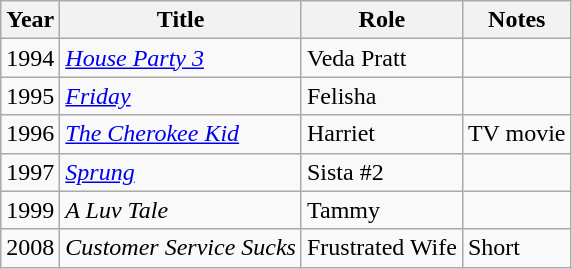<table class="wikitable sortable">
<tr>
<th>Year</th>
<th>Title</th>
<th>Role</th>
<th>Notes</th>
</tr>
<tr>
<td>1994</td>
<td><em><a href='#'>House Party 3</a></em></td>
<td>Veda Pratt</td>
<td></td>
</tr>
<tr>
<td>1995</td>
<td><em><a href='#'>Friday</a></em></td>
<td>Felisha</td>
<td></td>
</tr>
<tr>
<td>1996</td>
<td><em><a href='#'>The Cherokee Kid</a></em></td>
<td>Harriet</td>
<td>TV movie</td>
</tr>
<tr>
<td>1997</td>
<td><em><a href='#'>Sprung</a></em></td>
<td>Sista #2</td>
<td></td>
</tr>
<tr>
<td>1999</td>
<td><em>A Luv Tale</em></td>
<td>Tammy</td>
<td></td>
</tr>
<tr>
<td>2008</td>
<td><em>Customer Service Sucks</em></td>
<td>Frustrated Wife</td>
<td>Short</td>
</tr>
</table>
